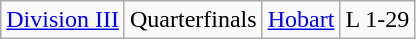<table class="wikitable">
<tr>
<td rowspan="1"><a href='#'>Division III</a></td>
<td>Quarterfinals</td>
<td><a href='#'>Hobart</a></td>
<td>L 1-29</td>
</tr>
</table>
